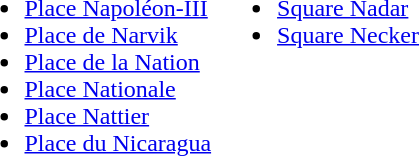<table>
<tr>
<td valign="top"><br><ul><li><a href='#'>Place Napoléon-III</a></li><li><a href='#'>Place de Narvik</a></li><li><a href='#'>Place de la Nation</a></li><li><a href='#'>Place Nationale</a></li><li><a href='#'>Place Nattier</a></li><li><a href='#'>Place du Nicaragua</a></li></ul></td>
<td valign="top"><br><ul><li><a href='#'>Square Nadar</a></li><li><a href='#'>Square Necker</a></li></ul></td>
</tr>
</table>
